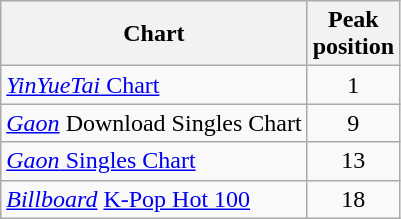<table class="wikitable sortable">
<tr>
<th>Chart</th>
<th>Peak<br>position</th>
</tr>
<tr>
<td><a href='#'><em>YinYueTai</em> Chart</a></td>
<td align="center">1</td>
</tr>
<tr>
<td><a href='#'><em>Gaon</em></a> Download Singles Chart</td>
<td align="center">9</td>
</tr>
<tr>
<td><a href='#'><em>Gaon</em> Singles Chart</a></td>
<td align="center">13</td>
</tr>
<tr>
<td><em><a href='#'>Billboard</a></em> <a href='#'>K-Pop Hot 100</a></td>
<td style="text-align:center;">18</td>
</tr>
</table>
